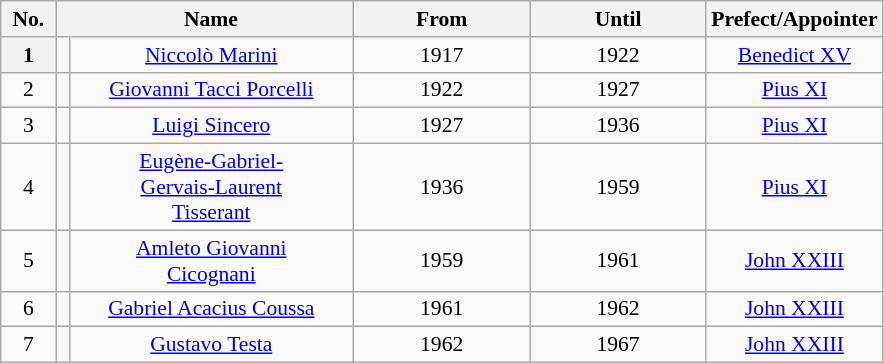<table class="wikitable" style="font-size:90%; text-align:center;">
<tr>
<th scope="col">No.</th>
<th scope="col" style="border-right:none;"></th>
<th scope="col" style="border-left:none;">Name</th>
<th scope="col" style="width:20%;">From</th>
<th scope="col" style="width:20%;">Until</th>
<th scope="col" style="width:20%;">Prefect/Appointer</th>
</tr>
<tr>
<th scope="row">1</th>
<td></td>
<td><a href='#'>Niccolò Marini</a></td>
<td>1917</td>
<td>1922</td>
<td><a href='#'>Benedict XV</a></td>
</tr>
<tr>
<td ! scope="row">2</td>
<td></td>
<td><a href='#'>Giovanni Tacci Porcelli</a></td>
<td>1922</td>
<td>1927</td>
<td><a href='#'>Pius XI</a></td>
</tr>
<tr>
<td ! scope="row">3</td>
<td></td>
<td><a href='#'>Luigi Sincero</a></td>
<td>1927</td>
<td>1936</td>
<td><a href='#'>Pius XI</a></td>
</tr>
<tr>
<td ! scope="row">4</td>
<td></td>
<td><a href='#'>Eugène-Gabriel-<br>Gervais-Laurent<br>Tisserant</a></td>
<td>1936</td>
<td>1959</td>
<td><a href='#'>Pius XI</a></td>
</tr>
<tr>
<td ! scope="row">5</td>
<td></td>
<td><a href='#'>Amleto Giovanni<br>Cicognani</a></td>
<td>1959</td>
<td>1961</td>
<td><a href='#'>John XXIII</a></td>
</tr>
<tr>
<td ! scope="row">6</td>
<td></td>
<td><a href='#'>Gabriel Acacius Coussa</a></td>
<td>1961<br></td>
<td>1962<br> </td>
<td><a href='#'>John XXIII</a></td>
</tr>
<tr>
<td ! scope="row">7</td>
<td></td>
<td><a href='#'>Gustavo Testa</a></td>
<td>1962</td>
<td>1967</td>
<td><a href='#'>John XXIII</a></td>
</tr>
</table>
